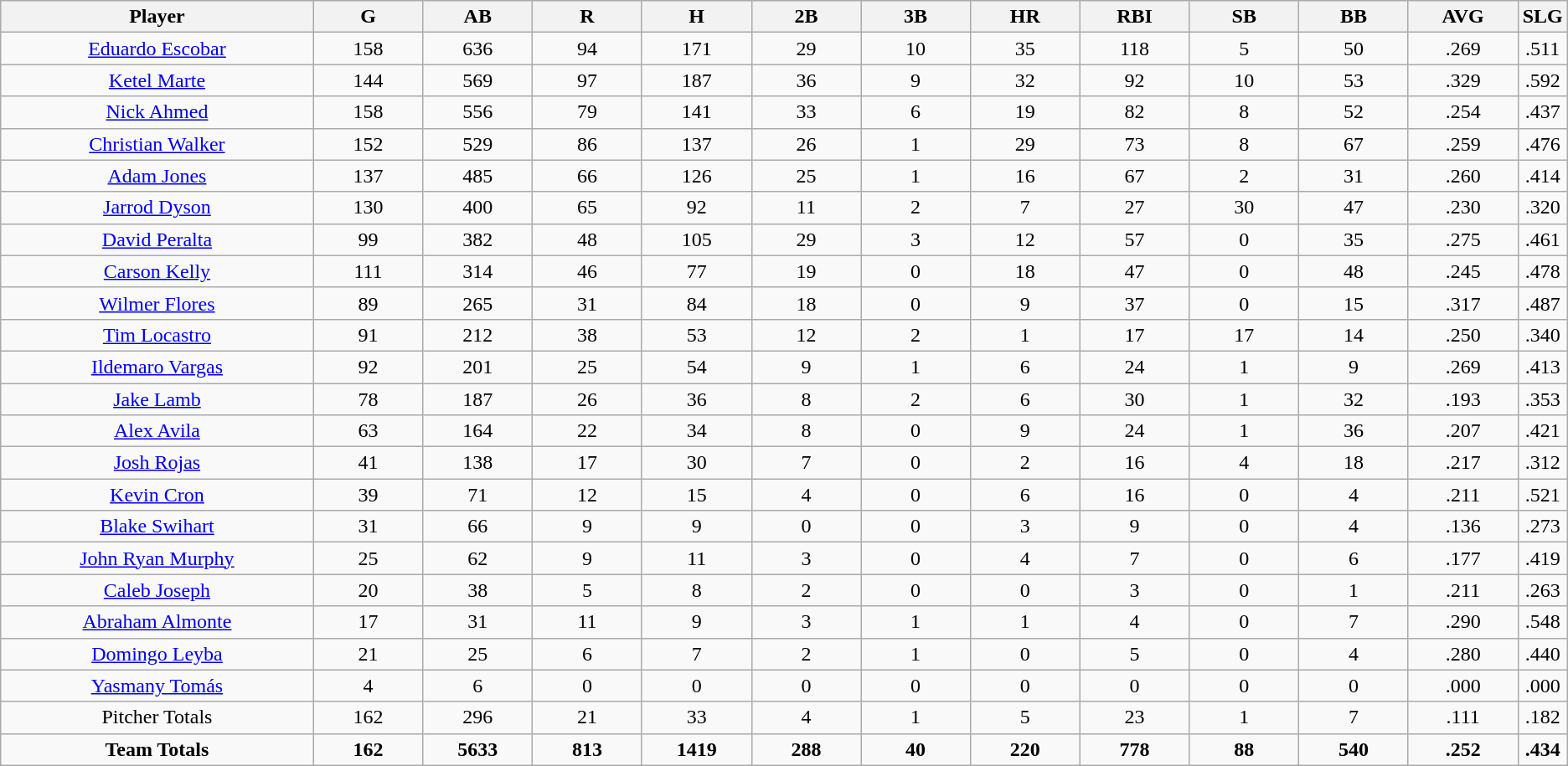<table class=wikitable style="text-align:center">
<tr>
<th bgcolor=#DDDDFF; width="20%">Player</th>
<th bgcolor=#DDDDFF; width="7%">G</th>
<th bgcolor=#DDDDFF; width="7%">AB</th>
<th bgcolor=#DDDDFF; width="7%">R</th>
<th bgcolor=#DDDDFF; width="7%">H</th>
<th bgcolor=#DDDDFF; width="7%">2B</th>
<th bgcolor=#DDDDFF; width="7%">3B</th>
<th bgcolor=#DDDDFF; width="7%">HR</th>
<th bgcolor=#DDDDFF; width="7%">RBI</th>
<th bgcolor=#DDDDFF; width="7%">SB</th>
<th bgcolor=#DDDDFF; width="7%">BB</th>
<th bgcolor=#DDDDFF; width="7%">AVG</th>
<th bgcolor=#DDDDFF; width="7%">SLG</th>
</tr>
<tr>
<td><a href='#'>Eduardo Escobar</a></td>
<td>158</td>
<td>636</td>
<td>94</td>
<td>171</td>
<td>29</td>
<td>10</td>
<td>35</td>
<td>118</td>
<td>5</td>
<td>50</td>
<td>.269</td>
<td>.511</td>
</tr>
<tr>
<td><a href='#'>Ketel Marte</a></td>
<td>144</td>
<td>569</td>
<td>97</td>
<td>187</td>
<td>36</td>
<td>9</td>
<td>32</td>
<td>92</td>
<td>10</td>
<td>53</td>
<td>.329</td>
<td>.592</td>
</tr>
<tr>
<td><a href='#'>Nick Ahmed</a></td>
<td>158</td>
<td>556</td>
<td>79</td>
<td>141</td>
<td>33</td>
<td>6</td>
<td>19</td>
<td>82</td>
<td>8</td>
<td>52</td>
<td>.254</td>
<td>.437</td>
</tr>
<tr>
<td><a href='#'>Christian Walker</a></td>
<td>152</td>
<td>529</td>
<td>86</td>
<td>137</td>
<td>26</td>
<td>1</td>
<td>29</td>
<td>73</td>
<td>8</td>
<td>67</td>
<td>.259</td>
<td>.476</td>
</tr>
<tr>
<td><a href='#'>Adam Jones</a></td>
<td>137</td>
<td>485</td>
<td>66</td>
<td>126</td>
<td>25</td>
<td>1</td>
<td>16</td>
<td>67</td>
<td>2</td>
<td>31</td>
<td>.260</td>
<td>.414</td>
</tr>
<tr>
<td><a href='#'>Jarrod Dyson</a></td>
<td>130</td>
<td>400</td>
<td>65</td>
<td>92</td>
<td>11</td>
<td>2</td>
<td>7</td>
<td>27</td>
<td>30</td>
<td>47</td>
<td>.230</td>
<td>.320</td>
</tr>
<tr>
<td><a href='#'>David Peralta</a></td>
<td>99</td>
<td>382</td>
<td>48</td>
<td>105</td>
<td>29</td>
<td>3</td>
<td>12</td>
<td>57</td>
<td>0</td>
<td>35</td>
<td>.275</td>
<td>.461</td>
</tr>
<tr>
<td><a href='#'>Carson Kelly</a></td>
<td>111</td>
<td>314</td>
<td>46</td>
<td>77</td>
<td>19</td>
<td>0</td>
<td>18</td>
<td>47</td>
<td>0</td>
<td>48</td>
<td>.245</td>
<td>.478</td>
</tr>
<tr>
<td><a href='#'>Wilmer Flores</a></td>
<td>89</td>
<td>265</td>
<td>31</td>
<td>84</td>
<td>18</td>
<td>0</td>
<td>9</td>
<td>37</td>
<td>0</td>
<td>15</td>
<td>.317</td>
<td>.487</td>
</tr>
<tr>
<td><a href='#'>Tim Locastro</a></td>
<td>91</td>
<td>212</td>
<td>38</td>
<td>53</td>
<td>12</td>
<td>2</td>
<td>1</td>
<td>17</td>
<td>17</td>
<td>14</td>
<td>.250</td>
<td>.340</td>
</tr>
<tr>
<td><a href='#'>Ildemaro Vargas</a></td>
<td>92</td>
<td>201</td>
<td>25</td>
<td>54</td>
<td>9</td>
<td>1</td>
<td>6</td>
<td>24</td>
<td>1</td>
<td>9</td>
<td>.269</td>
<td>.413</td>
</tr>
<tr>
<td><a href='#'>Jake Lamb</a></td>
<td>78</td>
<td>187</td>
<td>26</td>
<td>36</td>
<td>8</td>
<td>2</td>
<td>6</td>
<td>30</td>
<td>1</td>
<td>32</td>
<td>.193</td>
<td>.353</td>
</tr>
<tr>
<td><a href='#'>Alex Avila</a></td>
<td>63</td>
<td>164</td>
<td>22</td>
<td>34</td>
<td>8</td>
<td>0</td>
<td>9</td>
<td>24</td>
<td>1</td>
<td>36</td>
<td>.207</td>
<td>.421</td>
</tr>
<tr>
<td><a href='#'>Josh Rojas</a></td>
<td>41</td>
<td>138</td>
<td>17</td>
<td>30</td>
<td>7</td>
<td>0</td>
<td>2</td>
<td>16</td>
<td>4</td>
<td>18</td>
<td>.217</td>
<td>.312</td>
</tr>
<tr>
<td><a href='#'>Kevin Cron</a></td>
<td>39</td>
<td>71</td>
<td>12</td>
<td>15</td>
<td>4</td>
<td>0</td>
<td>6</td>
<td>16</td>
<td>0</td>
<td>4</td>
<td>.211</td>
<td>.521</td>
</tr>
<tr>
<td><a href='#'>Blake Swihart</a></td>
<td>31</td>
<td>66</td>
<td>9</td>
<td>9</td>
<td>0</td>
<td>0</td>
<td>3</td>
<td>9</td>
<td>0</td>
<td>4</td>
<td>.136</td>
<td>.273</td>
</tr>
<tr>
<td><a href='#'>John Ryan Murphy</a></td>
<td>25</td>
<td>62</td>
<td>9</td>
<td>11</td>
<td>3</td>
<td>0</td>
<td>4</td>
<td>7</td>
<td>0</td>
<td>6</td>
<td>.177</td>
<td>.419</td>
</tr>
<tr>
<td><a href='#'>Caleb Joseph</a></td>
<td>20</td>
<td>38</td>
<td>5</td>
<td>8</td>
<td>2</td>
<td>0</td>
<td>0</td>
<td>3</td>
<td>0</td>
<td>1</td>
<td>.211</td>
<td>.263</td>
</tr>
<tr>
<td><a href='#'>Abraham Almonte</a></td>
<td>17</td>
<td>31</td>
<td>11</td>
<td>9</td>
<td>3</td>
<td>1</td>
<td>1</td>
<td>4</td>
<td>0</td>
<td>7</td>
<td>.290</td>
<td>.548</td>
</tr>
<tr>
<td><a href='#'>Domingo Leyba</a></td>
<td>21</td>
<td>25</td>
<td>6</td>
<td>7</td>
<td>2</td>
<td>1</td>
<td>0</td>
<td>5</td>
<td>0</td>
<td>4</td>
<td>.280</td>
<td>.440</td>
</tr>
<tr>
<td><a href='#'>Yasmany Tomás</a></td>
<td>4</td>
<td>6</td>
<td>0</td>
<td>0</td>
<td>0</td>
<td>0</td>
<td>0</td>
<td>0</td>
<td>0</td>
<td>0</td>
<td>.000</td>
<td>.000</td>
</tr>
<tr>
<td>Pitcher Totals</td>
<td>162</td>
<td>296</td>
<td>21</td>
<td>33</td>
<td>4</td>
<td>1</td>
<td>5</td>
<td>23</td>
<td>1</td>
<td>7</td>
<td>.111</td>
<td>.182</td>
</tr>
<tr>
<td><strong>Team Totals</strong></td>
<td><strong>162</strong></td>
<td><strong>5633</strong></td>
<td><strong>813</strong></td>
<td><strong>1419</strong></td>
<td><strong>288</strong></td>
<td><strong>40</strong></td>
<td><strong>220</strong></td>
<td><strong>778</strong></td>
<td><strong>88</strong></td>
<td><strong>540</strong></td>
<td><strong>.252</strong></td>
<td><strong>.434</strong></td>
</tr>
</table>
